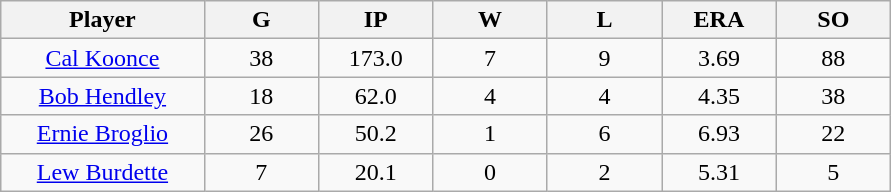<table class="wikitable sortable">
<tr>
<th bgcolor="#DDDDFF" width="16%">Player</th>
<th bgcolor="#DDDDFF" width="9%">G</th>
<th bgcolor="#DDDDFF" width="9%">IP</th>
<th bgcolor="#DDDDFF" width="9%">W</th>
<th bgcolor="#DDDDFF" width="9%">L</th>
<th bgcolor="#DDDDFF" width="9%">ERA</th>
<th bgcolor="#DDDDFF" width="9%">SO</th>
</tr>
<tr align="center">
<td><a href='#'>Cal Koonce</a></td>
<td>38</td>
<td>173.0</td>
<td>7</td>
<td>9</td>
<td>3.69</td>
<td>88</td>
</tr>
<tr align="center">
<td><a href='#'>Bob Hendley</a></td>
<td>18</td>
<td>62.0</td>
<td>4</td>
<td>4</td>
<td>4.35</td>
<td>38</td>
</tr>
<tr align="center">
<td><a href='#'>Ernie Broglio</a></td>
<td>26</td>
<td>50.2</td>
<td>1</td>
<td>6</td>
<td>6.93</td>
<td>22</td>
</tr>
<tr align="center">
<td><a href='#'>Lew Burdette</a></td>
<td>7</td>
<td>20.1</td>
<td>0</td>
<td>2</td>
<td>5.31</td>
<td>5</td>
</tr>
</table>
